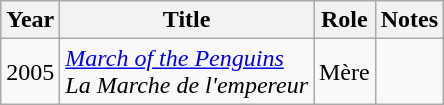<table class="wikitable">
<tr>
<th>Year</th>
<th>Title</th>
<th>Role</th>
<th>Notes</th>
</tr>
<tr>
<td>2005</td>
<td><em><a href='#'>March of the Penguins</a></em><br><em>La Marche de l'empereur</em></td>
<td>Mère</td>
<td></td>
</tr>
</table>
